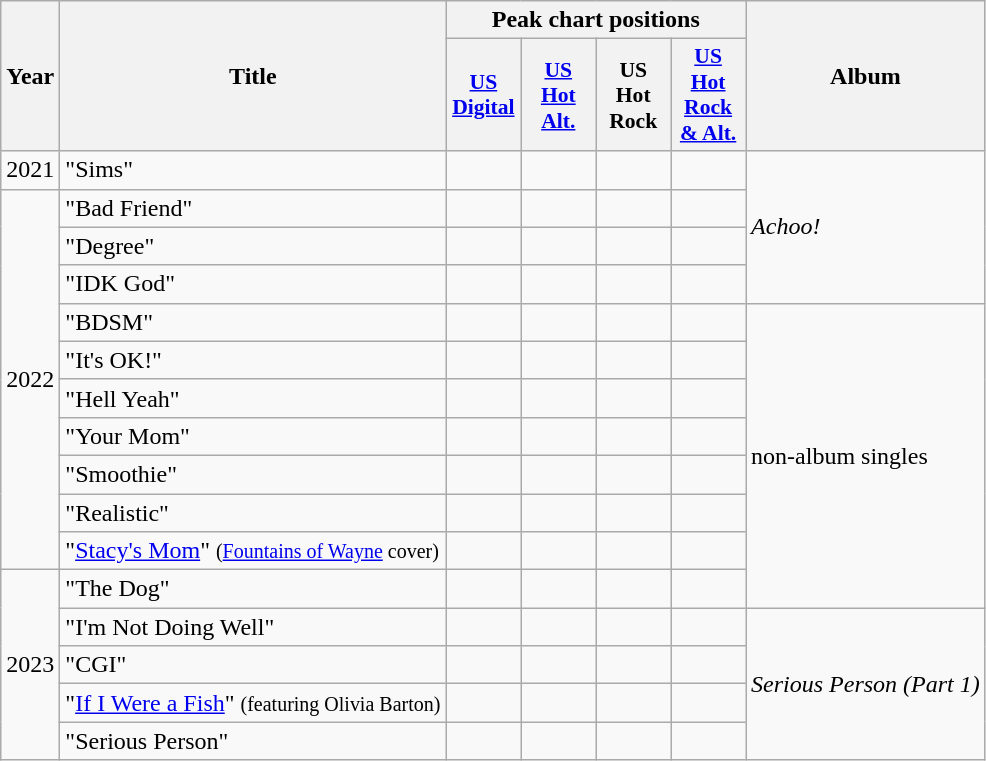<table class="wikitable">
<tr>
<th rowspan="2">Year</th>
<th rowspan="2">Title</th>
<th colspan="4">Peak chart positions</th>
<th rowspan="2">Album</th>
</tr>
<tr>
<th scope="col" style="width:3em;font-size:90%"><a href='#'>US<br>Digital</a></th>
<th scope="col" style="width:3em;font-size:90%"><a href='#'>US<br>Hot Alt.</a></th>
<th scope="col" style="width:3em;font-size:90%">US Hot Rock</th>
<th scope="col" style="width:3em;font-size:90%"><a href='#'>US Hot Rock<br>& Alt.</a></th>
</tr>
<tr>
<td>2021</td>
<td>"Sims"</td>
<td></td>
<td></td>
<td></td>
<td></td>
<td rowspan="4"><em>Achoo!</em></td>
</tr>
<tr>
<td rowspan="10">2022</td>
<td>"Bad Friend"</td>
<td></td>
<td></td>
<td></td>
<td></td>
</tr>
<tr>
<td>"Degree"</td>
<td></td>
<td></td>
<td></td>
<td></td>
</tr>
<tr>
<td>"IDK God"</td>
<td></td>
<td></td>
<td></td>
<td></td>
</tr>
<tr>
<td>"BDSM"</td>
<td></td>
<td></td>
<td></td>
<td></td>
<td rowspan="8">non-album singles</td>
</tr>
<tr>
<td>"It's OK!"</td>
<td></td>
<td></td>
<td></td>
<td></td>
</tr>
<tr>
<td>"Hell Yeah"</td>
<td></td>
<td></td>
<td></td>
<td></td>
</tr>
<tr>
<td>"Your Mom"</td>
<td></td>
<td></td>
<td></td>
<td></td>
</tr>
<tr>
<td>"Smoothie"</td>
<td></td>
<td></td>
<td></td>
<td></td>
</tr>
<tr>
<td>"Realistic"</td>
<td></td>
<td></td>
<td></td>
<td></td>
</tr>
<tr>
<td>"<a href='#'>Stacy's Mom</a>" <small>(<a href='#'>Fountains of Wayne</a> cover)</small></td>
<td></td>
<td></td>
<td></td>
<td></td>
</tr>
<tr>
<td rowspan="5">2023</td>
<td>"The Dog"</td>
<td></td>
<td></td>
<td></td>
<td></td>
</tr>
<tr>
<td>"I'm Not Doing Well"</td>
<td></td>
<td></td>
<td></td>
<td></td>
<td rowspan="4"><em>Serious Person (Part 1)</em></td>
</tr>
<tr>
<td>"CGI"</td>
<td></td>
<td></td>
<td></td>
<td></td>
</tr>
<tr>
<td>"<a href='#'>If I Were a Fish</a>" <small>(featuring Olivia Barton)</small></td>
<td></td>
<td></td>
<td></td>
<td></td>
</tr>
<tr>
<td>"Serious Person"</td>
<td></td>
<td></td>
<td></td>
<td></td>
</tr>
</table>
